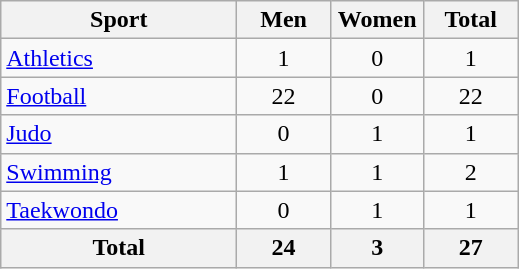<table class="wikitable sortable" style="text-align:center;">
<tr>
<th width=150>Sport</th>
<th width=55>Men</th>
<th width=55>Women</th>
<th width=55>Total</th>
</tr>
<tr>
<td align=left><a href='#'>Athletics</a></td>
<td>1</td>
<td>0</td>
<td>1</td>
</tr>
<tr>
<td align=left><a href='#'>Football</a></td>
<td>22</td>
<td>0</td>
<td>22</td>
</tr>
<tr>
<td align=left><a href='#'>Judo</a></td>
<td>0</td>
<td>1</td>
<td>1</td>
</tr>
<tr>
<td align=left><a href='#'>Swimming</a></td>
<td>1</td>
<td>1</td>
<td>2</td>
</tr>
<tr>
<td align=left><a href='#'>Taekwondo</a></td>
<td>0</td>
<td>1</td>
<td>1</td>
</tr>
<tr>
<th>Total</th>
<th>24</th>
<th>3</th>
<th>27</th>
</tr>
</table>
